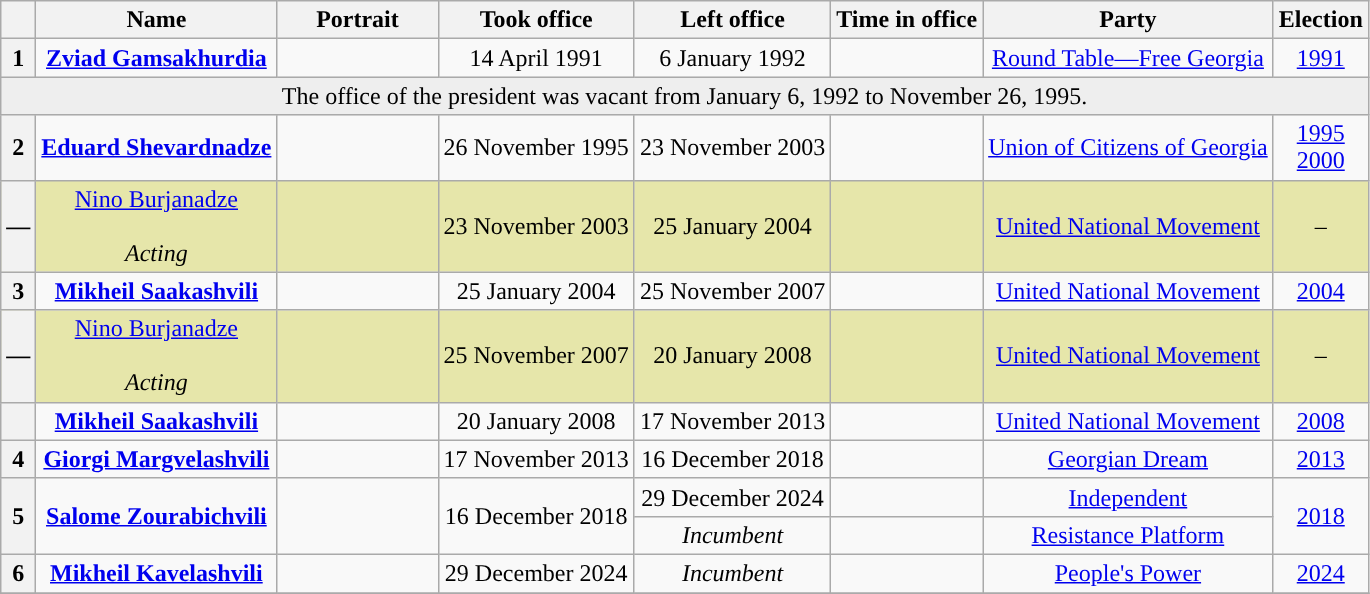<table class="wikitable" style="text-align:center">
<tr>
<th></th>
<th>Name<br></th>
<th width="100px">Portrait</th>
<th>Took office</th>
<th>Left office</th>
<th>Time in office</th>
<th>Party</th>
<th>Election</th>
</tr>
<tr>
<th style="background:">1</th>
<td><strong><a href='#'>Zviad Gamsakhurdia</a></strong><br></td>
<td></td>
<td>14 April 1991</td>
<td>6 January 1992<br></td>
<td></td>
<td><a href='#'>Round Table—Free Georgia</a></td>
<td><a href='#'>1991</a></td>
</tr>
<tr>
<td bgcolor=#EEEEEE colspan=8>The office of the president was vacant from January 6, 1992 to November 26, 1995.</td>
</tr>
<tr>
<th style="background:">2</th>
<td><strong><a href='#'>Eduard Shevardnadze</a></strong><br></td>
<td></td>
<td>26 November 1995</td>
<td>23 November 2003<br></td>
<td></td>
<td><a href='#'>Union of Citizens of Georgia</a></td>
<td><a href='#'>1995</a><br><a href='#'>2000</a></td>
</tr>
<tr style="background-color:#E6E6AA">
<th style="background:">—</th>
<td><a href='#'>Nino Burjanadze</a><br><br><em>Acting</em></td>
<td></td>
<td>23 November 2003</td>
<td>25 January 2004</td>
<td></td>
<td><a href='#'>United National Movement</a></td>
<td>–</td>
</tr>
<tr>
<th style="background:">3</th>
<td><strong><a href='#'>Mikheil Saakashvili</a></strong><br></td>
<td></td>
<td>25 January 2004</td>
<td>25 November 2007<br></td>
<td></td>
<td><a href='#'>United National Movement</a></td>
<td><a href='#'>2004</a></td>
</tr>
<tr style="background-color:#E6E6AA">
<th style="background:">—</th>
<td><a href='#'>Nino Burjanadze</a><br><br><em>Acting</em></td>
<td></td>
<td>25 November 2007</td>
<td>20 January 2008</td>
<td></td>
<td><a href='#'>United National Movement</a></td>
<td>–</td>
</tr>
<tr>
<th style="background:"></th>
<td><strong><a href='#'>Mikheil Saakashvili</a></strong><br></td>
<td></td>
<td>20 January 2008</td>
<td>17 November 2013</td>
<td></td>
<td><a href='#'>United National Movement</a></td>
<td><a href='#'>2008</a></td>
</tr>
<tr>
<th style="background:">4</th>
<td><strong><a href='#'>Giorgi Margvelashvili</a></strong><br></td>
<td></td>
<td>17 November 2013</td>
<td>16 December 2018</td>
<td></td>
<td><a href='#'>Georgian Dream</a></td>
<td><a href='#'>2013</a></td>
</tr>
<tr>
<th rowspan="2" style="background:">5</th>
<td rowspan="2"><strong><a href='#'>Salome Zourabichvili</a></strong><br></td>
<td rowspan="2"></td>
<td rowspan="2">16 December 2018</td>
<td>29 December 2024</td>
<td></td>
<td><a href='#'>Independent</a></td>
<td rowspan="2"><a href='#'>2018</a></td>
</tr>
<tr>
<td><em>Incumbent</em><br></td>
<td><br></td>
<td><a href='#'>Resistance Platform</a></td>
</tr>
<tr>
<th style="background:">6</th>
<td><strong><a href='#'>Mikheil Kavelashvili</a></strong><br></td>
<td></td>
<td>29 December 2024</td>
<td><em>Incumbent</em><br></td>
<td><br></td>
<td><a href='#'>People's Power</a></td>
<td><a href='#'>2024</a></td>
</tr>
<tr>
</tr>
</table>
